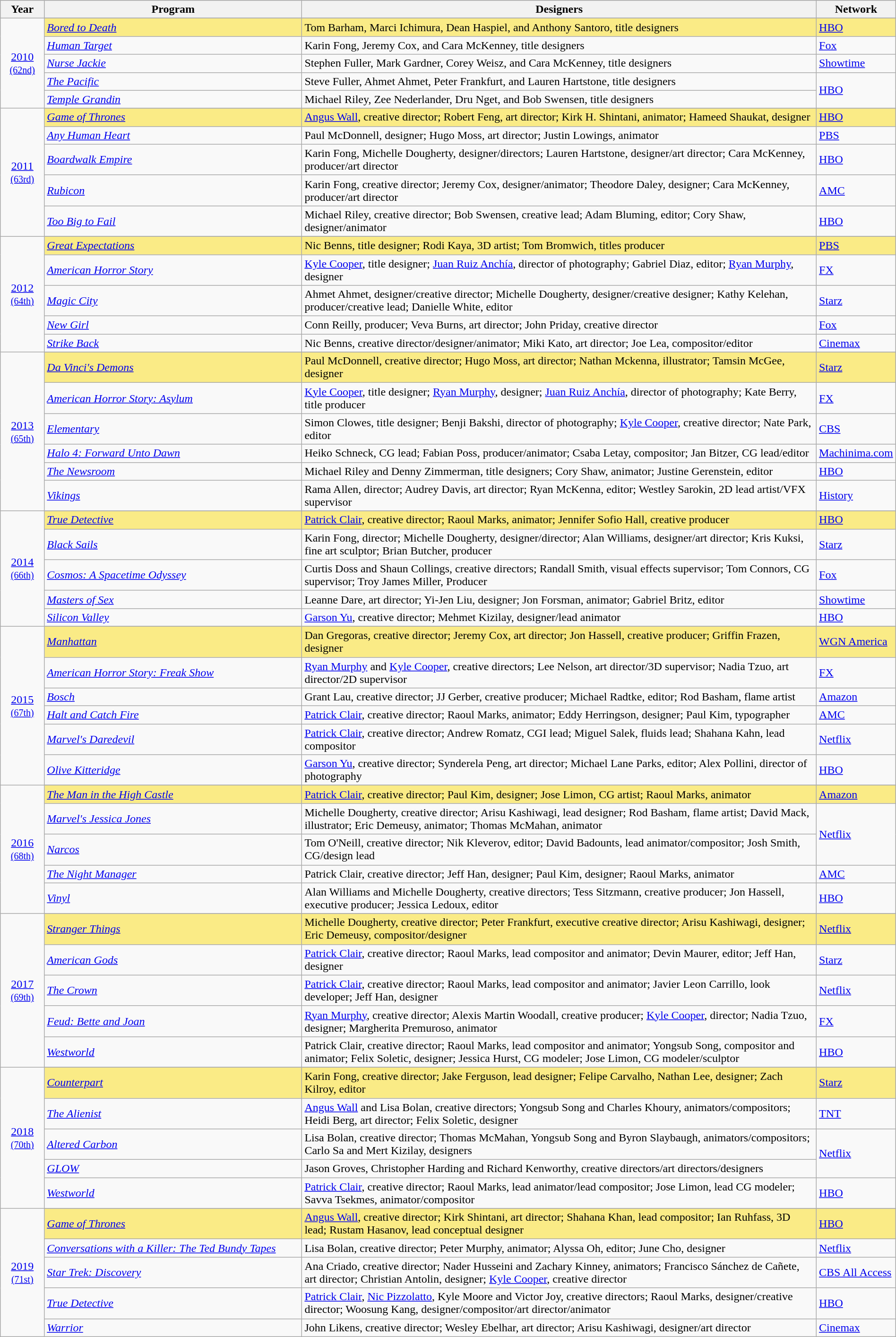<table class="wikitable" style="width:100%">
<tr bgcolor="#bebebe">
<th width="5%">Year</th>
<th width="30%">Program</th>
<th width="60%">Designers</th>
<th width="5%">Network</th>
</tr>
<tr>
<td rowspan=6 style="text-align:center"><a href='#'>2010</a><br><small><a href='#'>(62nd)</a></small><br></td>
</tr>
<tr style="background:#FAEB86">
<td><em><a href='#'>Bored to Death</a></em></td>
<td>Tom Barham, Marci Ichimura, Dean Haspiel, and Anthony Santoro, title designers</td>
<td><a href='#'>HBO</a></td>
</tr>
<tr>
<td><em><a href='#'>Human Target</a></em></td>
<td>Karin Fong, Jeremy Cox, and Cara McKenney, title designers</td>
<td><a href='#'>Fox</a></td>
</tr>
<tr>
<td><em><a href='#'>Nurse Jackie</a></em></td>
<td>Stephen Fuller, Mark Gardner, Corey Weisz, and Cara McKenney, title designers</td>
<td><a href='#'>Showtime</a></td>
</tr>
<tr>
<td><em><a href='#'>The Pacific</a></em></td>
<td>Steve Fuller, Ahmet Ahmet, Peter Frankfurt, and Lauren Hartstone, title designers</td>
<td rowspan=2><a href='#'>HBO</a></td>
</tr>
<tr>
<td><em><a href='#'>Temple Grandin</a></em></td>
<td>Michael Riley, Zee Nederlander, Dru Nget, and Bob Swensen, title designers</td>
</tr>
<tr>
<td rowspan=6 style="text-align:center"><a href='#'>2011</a><br><small><a href='#'>(63rd)</a></small><br></td>
</tr>
<tr style="background:#FAEB86">
<td><em><a href='#'>Game of Thrones</a></em></td>
<td><a href='#'>Angus Wall</a>, creative director; Robert Feng, art director; Kirk H. Shintani, animator; Hameed Shaukat, designer</td>
<td><a href='#'>HBO</a></td>
</tr>
<tr>
<td><em><a href='#'>Any Human Heart</a></em></td>
<td>Paul McDonnell, designer; Hugo Moss, art director; Justin Lowings, animator</td>
<td><a href='#'>PBS</a></td>
</tr>
<tr>
<td><em><a href='#'>Boardwalk Empire</a></em></td>
<td>Karin Fong, Michelle Dougherty, designer/directors; Lauren Hartstone, designer/art director; Cara McKenney, producer/art director</td>
<td><a href='#'>HBO</a></td>
</tr>
<tr>
<td><em><a href='#'>Rubicon</a></em></td>
<td>Karin Fong, creative director; Jeremy Cox, designer/animator; Theodore Daley, designer; Cara McKenney, producer/art director</td>
<td><a href='#'>AMC</a></td>
</tr>
<tr>
<td><em><a href='#'>Too Big to Fail</a></em></td>
<td>Michael Riley, creative director; Bob Swensen, creative lead; Adam Bluming, editor; Cory Shaw, designer/animator</td>
<td><a href='#'>HBO</a></td>
</tr>
<tr>
<td rowspan=6 style="text-align:center"><a href='#'>2012</a><br><small><a href='#'>(64th)</a></small><br></td>
</tr>
<tr style="background:#FAEB86">
<td><em><a href='#'>Great Expectations</a></em></td>
<td>Nic Benns, title designer; Rodi Kaya, 3D artist; Tom Bromwich, titles producer</td>
<td><a href='#'>PBS</a></td>
</tr>
<tr>
<td><em><a href='#'>American Horror Story</a></em></td>
<td><a href='#'>Kyle Cooper</a>, title designer; <a href='#'>Juan Ruiz Anchía</a>, director of photography; Gabriel Diaz, editor; <a href='#'>Ryan Murphy</a>, designer</td>
<td><a href='#'>FX</a></td>
</tr>
<tr>
<td><em><a href='#'>Magic City</a></em></td>
<td>Ahmet Ahmet, designer/creative director; Michelle Dougherty, designer/creative designer; Kathy Kelehan, producer/creative lead; Danielle White, editor</td>
<td><a href='#'>Starz</a></td>
</tr>
<tr>
<td><em><a href='#'>New Girl</a></em></td>
<td>Conn Reilly, producer; Veva Burns, art director; John Priday, creative director</td>
<td><a href='#'>Fox</a></td>
</tr>
<tr>
<td><em><a href='#'>Strike Back</a></em></td>
<td>Nic Benns, creative director/designer/animator; Miki Kato, art director; Joe Lea, compositor/editor</td>
<td><a href='#'>Cinemax</a></td>
</tr>
<tr>
<td rowspan=7 style="text-align:center"><a href='#'>2013</a><br><small><a href='#'>(65th)</a></small><br></td>
</tr>
<tr style="background:#FAEB86">
<td><em><a href='#'>Da Vinci's Demons</a></em></td>
<td>Paul McDonnell, creative director; Hugo Moss, art director; Nathan Mckenna, illustrator; Tamsin McGee, designer</td>
<td><a href='#'>Starz</a></td>
</tr>
<tr>
<td><em><a href='#'>American Horror Story: Asylum</a></em></td>
<td><a href='#'>Kyle Cooper</a>, title designer; <a href='#'>Ryan Murphy</a>, designer; <a href='#'>Juan Ruiz Anchía</a>, director of photography; Kate Berry, title producer</td>
<td><a href='#'>FX</a></td>
</tr>
<tr>
<td><em><a href='#'>Elementary</a></em></td>
<td>Simon Clowes, title designer; Benji Bakshi, director of photography; <a href='#'>Kyle Cooper</a>, creative director; Nate Park, editor</td>
<td><a href='#'>CBS</a></td>
</tr>
<tr>
<td><em><a href='#'>Halo 4: Forward Unto Dawn</a></em></td>
<td>Heiko Schneck, CG lead; Fabian Poss, producer/animator; Csaba Letay, compositor; Jan Bitzer, CG lead/editor</td>
<td><a href='#'>Machinima.com</a></td>
</tr>
<tr>
<td><em><a href='#'>The Newsroom</a></em></td>
<td>Michael Riley and Denny Zimmerman, title designers; Cory Shaw, animator; Justine Gerenstein, editor</td>
<td><a href='#'>HBO</a></td>
</tr>
<tr>
<td><em><a href='#'>Vikings</a></em></td>
<td>Rama Allen, director; Audrey Davis, art director; Ryan McKenna, editor; Westley Sarokin, 2D lead artist/VFX supervisor</td>
<td><a href='#'>History</a></td>
</tr>
<tr>
<td rowspan=6 style="text-align:center"><a href='#'>2014</a><br><small><a href='#'>(66th)</a></small><br></td>
</tr>
<tr style="background:#FAEB86">
<td><em><a href='#'>True Detective</a></em></td>
<td><a href='#'>Patrick Clair</a>, creative director; Raoul Marks, animator; Jennifer Sofio Hall, creative producer</td>
<td><a href='#'>HBO</a></td>
</tr>
<tr>
<td><em><a href='#'>Black Sails</a></em></td>
<td>Karin Fong, director; Michelle Dougherty, designer/director; Alan Williams, designer/art director; Kris Kuksi, fine art sculptor; Brian Butcher, producer</td>
<td><a href='#'>Starz</a></td>
</tr>
<tr>
<td><em><a href='#'>Cosmos: A Spacetime Odyssey</a></em></td>
<td>Curtis Doss and Shaun Collings, creative directors; Randall Smith, visual effects supervisor; Tom Connors, CG supervisor; Troy James Miller, Producer</td>
<td><a href='#'>Fox</a></td>
</tr>
<tr>
<td><em><a href='#'>Masters of Sex</a></em></td>
<td>Leanne Dare, art director; Yi-Jen Liu, designer; Jon Forsman, animator; Gabriel Britz, editor</td>
<td><a href='#'>Showtime</a></td>
</tr>
<tr>
<td><em><a href='#'>Silicon Valley</a></em></td>
<td><a href='#'>Garson Yu</a>, creative director; Mehmet Kizilay, designer/lead animator</td>
<td><a href='#'>HBO</a></td>
</tr>
<tr>
<td rowspan=7 style="text-align:center"><a href='#'>2015</a><br><small><a href='#'>(67th)</a></small><br></td>
</tr>
<tr style="background:#FAEB86">
<td><em><a href='#'>Manhattan</a></em></td>
<td>Dan Gregoras, creative director; Jeremy Cox, art director; Jon Hassell, creative producer; Griffin Frazen, designer</td>
<td><a href='#'>WGN America</a></td>
</tr>
<tr>
<td><em><a href='#'>American Horror Story: Freak Show</a></em></td>
<td><a href='#'>Ryan Murphy</a> and <a href='#'>Kyle Cooper</a>, creative directors; Lee Nelson, art director/3D supervisor; Nadia Tzuo, art director/2D supervisor</td>
<td><a href='#'>FX</a></td>
</tr>
<tr>
<td><em><a href='#'>Bosch</a></em></td>
<td>Grant Lau, creative director; JJ Gerber, creative producer; Michael Radtke, editor; Rod Basham, flame artist</td>
<td><a href='#'>Amazon</a></td>
</tr>
<tr>
<td><em><a href='#'>Halt and Catch Fire</a></em></td>
<td><a href='#'>Patrick Clair</a>, creative director; Raoul Marks, animator; Eddy Herringson, designer; Paul Kim, typographer</td>
<td><a href='#'>AMC</a></td>
</tr>
<tr>
<td><em><a href='#'>Marvel's Daredevil</a></em></td>
<td><a href='#'>Patrick Clair</a>, creative director; Andrew Romatz, CGI lead; Miguel Salek, fluids lead; Shahana Kahn, lead compositor</td>
<td><a href='#'>Netflix</a></td>
</tr>
<tr>
<td><em><a href='#'>Olive Kitteridge</a></em></td>
<td><a href='#'>Garson Yu</a>, creative director; Synderela Peng, art director; Michael Lane Parks, editor; Alex Pollini, director of photography</td>
<td><a href='#'>HBO</a></td>
</tr>
<tr>
<td rowspan=6 style="text-align:center"><a href='#'>2016</a><br><small><a href='#'>(68th)</a></small><br></td>
</tr>
<tr style="background:#FAEB86">
<td><em><a href='#'>The Man in the High Castle</a></em></td>
<td><a href='#'>Patrick Clair</a>, creative director; Paul Kim, designer; Jose Limon, CG artist; Raoul Marks, animator</td>
<td><a href='#'>Amazon</a></td>
</tr>
<tr>
<td><em><a href='#'>Marvel's Jessica Jones</a></em></td>
<td>Michelle Dougherty, creative director; Arisu Kashiwagi, lead designer; Rod Basham, flame artist; David Mack, illustrator; Eric Demeusy, animator; Thomas McMahan, animator</td>
<td rowspan=2><a href='#'>Netflix</a></td>
</tr>
<tr>
<td><em><a href='#'>Narcos</a></em></td>
<td>Tom O'Neill, creative director; Nik Kleverov, editor; David Badounts, lead animator/compositor; Josh Smith, CG/design lead</td>
</tr>
<tr>
<td><em><a href='#'>The Night Manager</a></em></td>
<td>Patrick Clair, creative director; Jeff Han, designer; Paul Kim, designer; Raoul Marks, animator</td>
<td><a href='#'>AMC</a></td>
</tr>
<tr>
<td><em><a href='#'>Vinyl</a></em></td>
<td>Alan Williams and Michelle Dougherty, creative directors; Tess Sitzmann, creative producer; Jon Hassell, executive producer; Jessica Ledoux, editor</td>
<td><a href='#'>HBO</a></td>
</tr>
<tr>
<td rowspan=6 style="text-align:center"><a href='#'>2017</a><br><small><a href='#'>(69th)</a></small><br></td>
</tr>
<tr style="background:#FAEB86;">
<td><em><a href='#'>Stranger Things</a></em></td>
<td>Michelle Dougherty, creative director; Peter Frankfurt, executive creative director; Arisu Kashiwagi, designer; Eric Demeusy, compositor/designer</td>
<td><a href='#'>Netflix</a></td>
</tr>
<tr>
<td><em><a href='#'>American Gods</a></em></td>
<td><a href='#'>Patrick Clair</a>, creative director; Raoul Marks, lead compositor and animator; Devin Maurer, editor; Jeff Han, designer</td>
<td><a href='#'>Starz</a></td>
</tr>
<tr>
<td><em><a href='#'>The Crown</a></em></td>
<td><a href='#'>Patrick Clair</a>, creative director; Raoul Marks, lead compositor and animator; Javier Leon Carrillo, look developer; Jeff Han, designer</td>
<td><a href='#'>Netflix</a></td>
</tr>
<tr>
<td><em><a href='#'>Feud: Bette and Joan</a></em></td>
<td><a href='#'>Ryan Murphy</a>, creative director; Alexis Martin Woodall, creative producer; <a href='#'>Kyle Cooper</a>, director; Nadia Tzuo, designer; Margherita Premuroso, animator</td>
<td><a href='#'>FX</a></td>
</tr>
<tr>
<td><em><a href='#'>Westworld</a></em></td>
<td>Patrick Clair, creative director; Raoul Marks, lead compositor and animator; Yongsub Song, compositor and animator; Felix Soletic, designer; Jessica Hurst, CG modeler; Jose Limon, CG modeler/sculptor</td>
<td><a href='#'>HBO</a></td>
</tr>
<tr>
<td rowspan=6 style="text-align:center"><a href='#'>2018</a><br><small><a href='#'>(70th)</a></small><br></td>
</tr>
<tr style="background:#FAEB86;">
<td><em><a href='#'>Counterpart</a></em></td>
<td>Karin Fong, creative director; Jake Ferguson, lead designer; Felipe Carvalho, Nathan Lee, designer; Zach Kilroy, editor</td>
<td><a href='#'>Starz</a></td>
</tr>
<tr>
<td><em><a href='#'>The Alienist</a></em></td>
<td><a href='#'>Angus Wall</a> and Lisa Bolan, creative directors; Yongsub Song and Charles Khoury, animators/compositors; Heidi Berg, art director; Felix Soletic, designer</td>
<td><a href='#'>TNT</a></td>
</tr>
<tr>
<td><em><a href='#'>Altered Carbon</a></em></td>
<td>Lisa Bolan, creative director; Thomas McMahan, Yongsub Song and Byron Slaybaugh, animators/compositors; Carlo Sa and Mert Kizilay, designers</td>
<td rowspan=2><a href='#'>Netflix</a></td>
</tr>
<tr>
<td><em><a href='#'>GLOW</a></em></td>
<td>Jason Groves, Christopher Harding and Richard Kenworthy, creative directors/art directors/designers</td>
</tr>
<tr>
<td><em><a href='#'>Westworld</a></em></td>
<td><a href='#'>Patrick Clair</a>, creative director; Raoul Marks, lead animator/lead compositor; Jose Limon, lead CG modeler; Savva Tsekmes, animator/compositor</td>
<td><a href='#'>HBO</a></td>
</tr>
<tr>
<td rowspan=6 style="text-align:center"><a href='#'>2019</a><br><small><a href='#'>(71st)</a></small><br></td>
</tr>
<tr style="background:#FAEB86;">
<td><em><a href='#'>Game of Thrones</a></em></td>
<td><a href='#'>Angus Wall</a>, creative director; Kirk Shintani, art director; Shahana Khan, lead compositor; Ian Ruhfass, 3D lead; Rustam Hasanov, lead conceptual designer</td>
<td><a href='#'>HBO</a></td>
</tr>
<tr>
<td><em><a href='#'>Conversations with a Killer: The Ted Bundy Tapes</a></em></td>
<td>Lisa Bolan, creative director; Peter Murphy, animator; Alyssa Oh, editor; June Cho, designer</td>
<td><a href='#'>Netflix</a></td>
</tr>
<tr>
<td><em><a href='#'>Star Trek: Discovery</a></em></td>
<td>Ana Criado, creative director; Nader Husseini and Zachary Kinney, animators; Francisco Sánchez de Cañete, art director; Christian Antolin, designer; <a href='#'>Kyle Cooper</a>, creative director</td>
<td><a href='#'>CBS All Access</a></td>
</tr>
<tr>
<td><em><a href='#'>True Detective</a></em></td>
<td><a href='#'>Patrick Clair</a>, <a href='#'>Nic Pizzolatto</a>, Kyle Moore and Victor Joy, creative directors; Raoul Marks, designer/creative director; Woosung Kang, designer/compositor/art director/animator</td>
<td><a href='#'>HBO</a></td>
</tr>
<tr>
<td><em><a href='#'>Warrior</a></em></td>
<td>John Likens, creative director; Wesley Ebelhar, art director; Arisu Kashiwagi, designer/art director</td>
<td><a href='#'>Cinemax</a></td>
</tr>
</table>
